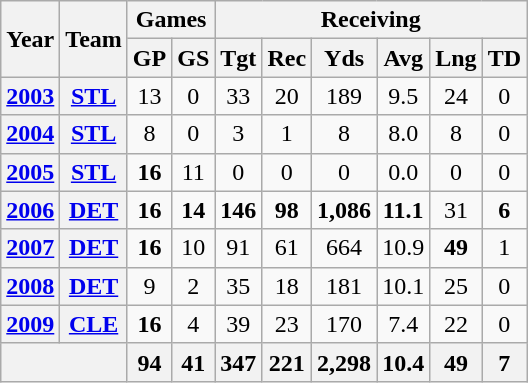<table class="wikitable" style="text-align:center">
<tr>
<th rowspan="2">Year</th>
<th rowspan="2">Team</th>
<th colspan="2">Games</th>
<th colspan="6">Receiving</th>
</tr>
<tr>
<th>GP</th>
<th>GS</th>
<th>Tgt</th>
<th>Rec</th>
<th>Yds</th>
<th>Avg</th>
<th>Lng</th>
<th>TD</th>
</tr>
<tr>
<th><a href='#'>2003</a></th>
<th><a href='#'>STL</a></th>
<td>13</td>
<td>0</td>
<td>33</td>
<td>20</td>
<td>189</td>
<td>9.5</td>
<td>24</td>
<td>0</td>
</tr>
<tr>
<th><a href='#'>2004</a></th>
<th><a href='#'>STL</a></th>
<td>8</td>
<td>0</td>
<td>3</td>
<td>1</td>
<td>8</td>
<td>8.0</td>
<td>8</td>
<td>0</td>
</tr>
<tr>
<th><a href='#'>2005</a></th>
<th><a href='#'>STL</a></th>
<td><strong>16</strong></td>
<td>11</td>
<td>0</td>
<td>0</td>
<td>0</td>
<td>0.0</td>
<td>0</td>
<td>0</td>
</tr>
<tr>
<th><a href='#'>2006</a></th>
<th><a href='#'>DET</a></th>
<td><strong>16</strong></td>
<td><strong>14</strong></td>
<td><strong>146</strong></td>
<td><strong>98</strong></td>
<td><strong>1,086</strong></td>
<td><strong>11.1</strong></td>
<td>31</td>
<td><strong>6</strong></td>
</tr>
<tr>
<th><a href='#'>2007</a></th>
<th><a href='#'>DET</a></th>
<td><strong>16</strong></td>
<td>10</td>
<td>91</td>
<td>61</td>
<td>664</td>
<td>10.9</td>
<td><strong>49</strong></td>
<td>1</td>
</tr>
<tr>
<th><a href='#'>2008</a></th>
<th><a href='#'>DET</a></th>
<td>9</td>
<td>2</td>
<td>35</td>
<td>18</td>
<td>181</td>
<td>10.1</td>
<td>25</td>
<td>0</td>
</tr>
<tr>
<th><a href='#'>2009</a></th>
<th><a href='#'>CLE</a></th>
<td><strong>16</strong></td>
<td>4</td>
<td>39</td>
<td>23</td>
<td>170</td>
<td>7.4</td>
<td>22</td>
<td>0</td>
</tr>
<tr>
<th colspan="2"></th>
<th>94</th>
<th>41</th>
<th>347</th>
<th>221</th>
<th>2,298</th>
<th>10.4</th>
<th>49</th>
<th>7</th>
</tr>
</table>
